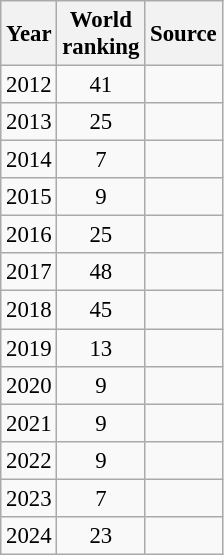<table class="wikitable" style="text-align:center; font-size: 95%;">
<tr>
<th>Year</th>
<th>World<br>ranking</th>
<th>Source</th>
</tr>
<tr>
<td>2012</td>
<td>41</td>
<td></td>
</tr>
<tr>
<td>2013</td>
<td>25</td>
<td></td>
</tr>
<tr>
<td>2014</td>
<td>7</td>
<td></td>
</tr>
<tr>
<td>2015</td>
<td>9</td>
<td></td>
</tr>
<tr>
<td>2016</td>
<td>25</td>
<td></td>
</tr>
<tr>
<td>2017</td>
<td>48</td>
<td></td>
</tr>
<tr>
<td>2018</td>
<td>45</td>
<td></td>
</tr>
<tr>
<td>2019</td>
<td>13</td>
<td></td>
</tr>
<tr>
<td>2020</td>
<td>9</td>
<td></td>
</tr>
<tr>
<td>2021</td>
<td>9</td>
<td></td>
</tr>
<tr>
<td>2022</td>
<td>9</td>
<td></td>
</tr>
<tr>
<td>2023</td>
<td>7</td>
<td></td>
</tr>
<tr>
<td>2024</td>
<td>23</td>
<td></td>
</tr>
</table>
